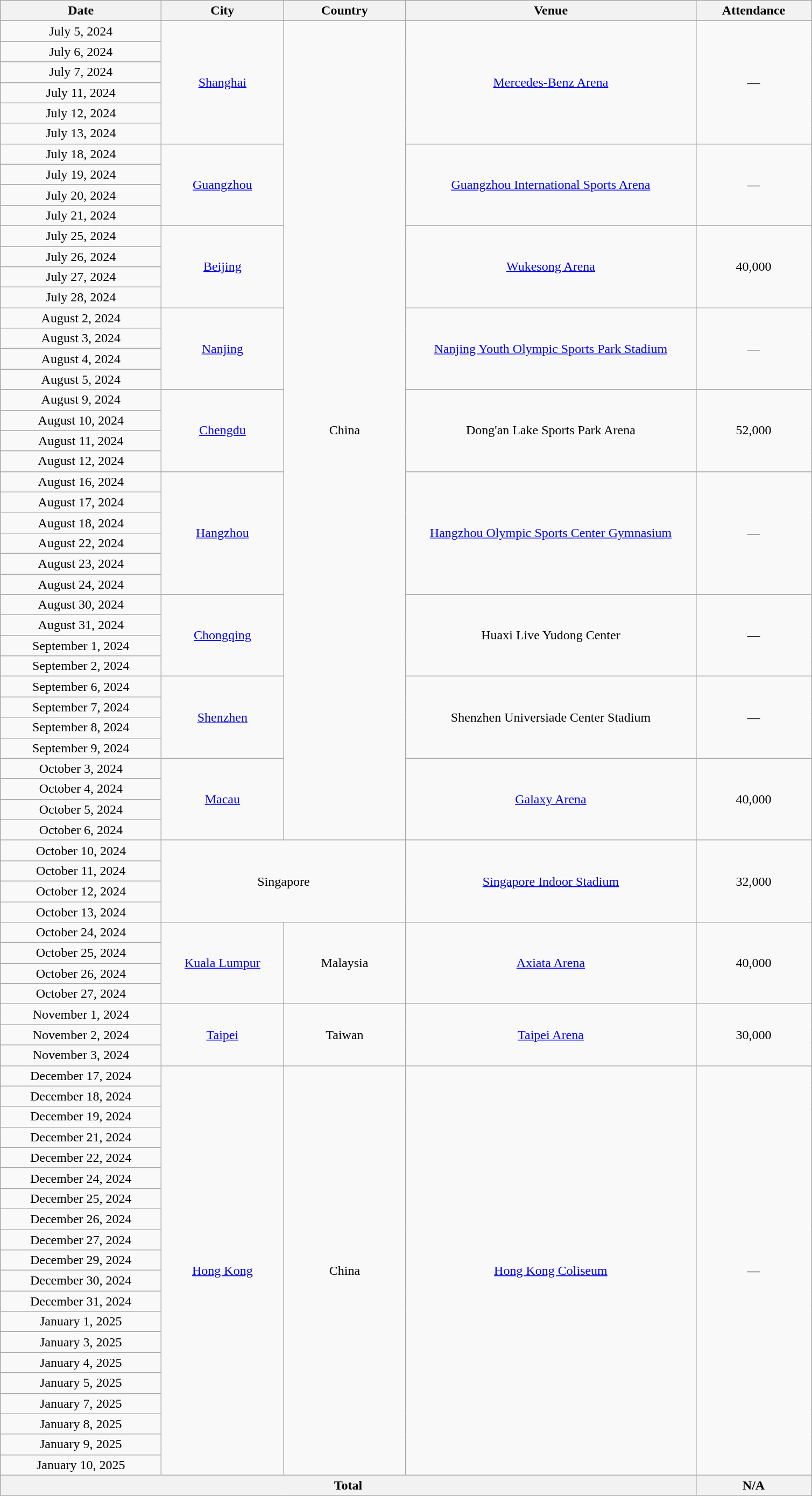<table class="wikitable plainrowheaders" style="text-align:center;">
<tr>
<th scope="col" style="width:12em;">Date</th>
<th scope="col" style="width:9em;">City</th>
<th scope="col" style="width:9em;">Country</th>
<th scope="col" style="width:22em;">Venue</th>
<th scope="col" style="width:8.5em;">Attendance</th>
</tr>
<tr>
<td>July 5, 2024</td>
<td rowspan="6"><a href='#'>Shanghai</a></td>
<td rowspan="40">China</td>
<td rowspan="6"><a href='#'>Mercedes-Benz Arena</a></td>
<td rowspan="6">—</td>
</tr>
<tr>
<td>July 6, 2024</td>
</tr>
<tr>
<td>July 7, 2024</td>
</tr>
<tr>
<td>July 11, 2024</td>
</tr>
<tr>
<td>July 12, 2024</td>
</tr>
<tr>
<td>July 13, 2024</td>
</tr>
<tr>
<td>July 18, 2024</td>
<td rowspan="4"><a href='#'>Guangzhou</a></td>
<td rowspan="4"><a href='#'>Guangzhou International Sports Arena</a></td>
<td rowspan="4">—</td>
</tr>
<tr>
<td>July 19, 2024</td>
</tr>
<tr>
<td>July 20, 2024</td>
</tr>
<tr>
<td>July 21, 2024</td>
</tr>
<tr>
<td>July 25, 2024</td>
<td rowspan="4"><a href='#'>Beijing</a></td>
<td rowspan="4"><a href='#'>Wukesong Arena</a></td>
<td rowspan="4">40,000</td>
</tr>
<tr>
<td>July 26, 2024</td>
</tr>
<tr>
<td>July 27, 2024</td>
</tr>
<tr>
<td>July 28, 2024</td>
</tr>
<tr>
<td>August 2, 2024</td>
<td rowspan="4"><a href='#'>Nanjing</a></td>
<td rowspan="4"><a href='#'>Nanjing Youth Olympic Sports Park Stadium</a></td>
<td rowspan="4">—</td>
</tr>
<tr>
<td>August 3, 2024</td>
</tr>
<tr>
<td>August 4, 2024</td>
</tr>
<tr>
<td>August 5, 2024</td>
</tr>
<tr>
<td>August 9, 2024</td>
<td rowspan="4"><a href='#'>Chengdu</a></td>
<td rowspan="4">Dong'an Lake Sports Park Arena</td>
<td rowspan="4">52,000</td>
</tr>
<tr>
<td>August 10, 2024</td>
</tr>
<tr>
<td>August 11, 2024</td>
</tr>
<tr>
<td>August 12, 2024</td>
</tr>
<tr>
<td>August 16, 2024</td>
<td rowspan="6"><a href='#'>Hangzhou</a></td>
<td rowspan="6"><a href='#'>Hangzhou Olympic Sports Center Gymnasium</a></td>
<td rowspan="6">—</td>
</tr>
<tr>
<td>August 17, 2024</td>
</tr>
<tr>
<td>August 18, 2024</td>
</tr>
<tr>
<td>August 22, 2024</td>
</tr>
<tr>
<td>August 23, 2024</td>
</tr>
<tr>
<td>August 24, 2024</td>
</tr>
<tr>
<td>August 30, 2024</td>
<td rowspan="4"><a href='#'>Chongqing</a></td>
<td rowspan="4">Huaxi Live Yudong Center</td>
<td rowspan="4">—</td>
</tr>
<tr>
<td>August 31, 2024</td>
</tr>
<tr>
<td>September 1, 2024</td>
</tr>
<tr>
<td>September 2, 2024</td>
</tr>
<tr>
<td>September 6, 2024</td>
<td rowspan="4"><a href='#'>Shenzhen</a></td>
<td rowspan="4">Shenzhen Universiade Center Stadium</td>
<td rowspan="4">—</td>
</tr>
<tr>
<td>September 7, 2024</td>
</tr>
<tr>
<td>September 8, 2024</td>
</tr>
<tr>
<td>September 9, 2024</td>
</tr>
<tr>
<td>October 3, 2024</td>
<td rowspan="4"><a href='#'>Macau</a></td>
<td rowspan="4"><a href='#'>Galaxy Arena</a></td>
<td rowspan="4">40,000</td>
</tr>
<tr>
<td>October 4, 2024</td>
</tr>
<tr>
<td>October 5, 2024</td>
</tr>
<tr>
<td>October 6, 2024</td>
</tr>
<tr>
<td>October 10, 2024</td>
<td colspan="2" rowspan="4">Singapore</td>
<td rowspan="4"><a href='#'>Singapore Indoor Stadium</a></td>
<td rowspan="4">32,000</td>
</tr>
<tr>
<td>October 11, 2024</td>
</tr>
<tr>
<td>October 12, 2024</td>
</tr>
<tr>
<td>October 13, 2024</td>
</tr>
<tr>
<td>October 24, 2024</td>
<td rowspan="4"><a href='#'>Kuala Lumpur</a></td>
<td rowspan="4">Malaysia</td>
<td rowspan="4"><a href='#'>Axiata Arena</a></td>
<td rowspan="4">40,000</td>
</tr>
<tr>
<td>October 25, 2024</td>
</tr>
<tr>
<td>October 26, 2024</td>
</tr>
<tr>
<td>October 27, 2024</td>
</tr>
<tr>
<td>November 1, 2024</td>
<td rowspan="3"><a href='#'>Taipei</a></td>
<td rowspan="3">Taiwan</td>
<td rowspan="3"><a href='#'>Taipei Arena</a></td>
<td rowspan="3">30,000</td>
</tr>
<tr>
<td>November 2, 2024</td>
</tr>
<tr>
<td>November 3, 2024</td>
</tr>
<tr>
<td>December 17, 2024</td>
<td rowspan="20"><a href='#'>Hong Kong</a></td>
<td rowspan="20">China</td>
<td rowspan="20"><a href='#'>Hong Kong Coliseum</a></td>
<td rowspan="20">—</td>
</tr>
<tr>
<td>December 18, 2024</td>
</tr>
<tr>
<td>December 19, 2024</td>
</tr>
<tr>
<td>December 21, 2024</td>
</tr>
<tr>
<td>December 22, 2024</td>
</tr>
<tr>
<td>December 24, 2024</td>
</tr>
<tr>
<td>December 25, 2024</td>
</tr>
<tr>
<td>December 26, 2024</td>
</tr>
<tr>
<td>December 27, 2024</td>
</tr>
<tr>
<td>December 29, 2024</td>
</tr>
<tr>
<td>December 30, 2024</td>
</tr>
<tr>
<td>December 31, 2024</td>
</tr>
<tr>
<td>January 1, 2025</td>
</tr>
<tr>
<td>January 3, 2025</td>
</tr>
<tr>
<td>January 4, 2025</td>
</tr>
<tr>
<td>January 5, 2025</td>
</tr>
<tr>
<td>January 7, 2025</td>
</tr>
<tr>
<td>January 8, 2025</td>
</tr>
<tr>
<td>January 9, 2025</td>
</tr>
<tr>
<td>January 10, 2025</td>
</tr>
<tr>
<th colspan="4">Total</th>
<th>N/A</th>
</tr>
</table>
